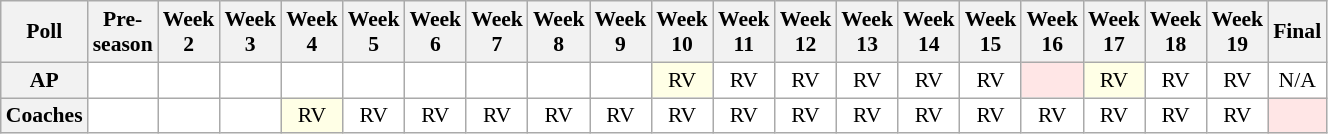<table class="wikitable" style="white-space:nowrap;font-size:90%">
<tr>
<th>Poll</th>
<th>Pre-<br>season</th>
<th>Week<br>2</th>
<th>Week<br>3</th>
<th>Week<br>4</th>
<th>Week<br>5</th>
<th>Week<br>6</th>
<th>Week<br>7</th>
<th>Week<br>8</th>
<th>Week<br>9</th>
<th>Week<br>10</th>
<th>Week<br>11</th>
<th>Week<br>12</th>
<th>Week<br>13</th>
<th>Week<br>14</th>
<th>Week<br>15</th>
<th>Week<br>16</th>
<th>Week<br>17</th>
<th>Week<br>18</th>
<th>Week<br>19</th>
<th>Final</th>
</tr>
<tr style="text-align:center;">
<th>AP</th>
<td style="background:#FFF;"></td>
<td style="background:#FFF;"></td>
<td style="background:#FFF;"></td>
<td style="background:#FFF;"></td>
<td style="background:#FFF;"></td>
<td style="background:#FFF;"></td>
<td style="background:#FFF;"></td>
<td style="background:#FFF;"></td>
<td style="background:#FFF;"></td>
<td style="background:#FFFFE6;">RV</td>
<td style="background:#FFF;">RV</td>
<td style="background:#FFF;">RV</td>
<td style="background:#FFF;">RV</td>
<td style="background:#FFF;">RV</td>
<td style="background:#FFF;">RV</td>
<td style="background:#FFE6E6;"></td>
<td style="background:#FFFFE6;">RV</td>
<td style="background:#FFF;">RV</td>
<td style="background:#FFF;">RV</td>
<td style="background:#FFF;">N/A</td>
</tr>
<tr style="text-align:center;">
<th>Coaches</th>
<td style="background:#FFF;"></td>
<td style="background:#FFF;"></td>
<td style="background:#FFF;"></td>
<td style="background:#FFFFE6;">RV</td>
<td style="background:#FFF;">RV</td>
<td style="background:#FFF;">RV</td>
<td style="background:#FFF;">RV</td>
<td style="background:#FFF;">RV</td>
<td style="background:#FFF;">RV</td>
<td style="background:#FFF;">RV</td>
<td style="background:#FFF;">RV</td>
<td style="background:#FFF;">RV</td>
<td style="background:#FFF;">RV</td>
<td style="background:#FFF;">RV</td>
<td style="background:#FFF;">RV</td>
<td style="background:#FFF;">RV</td>
<td style="background:#FFF;">RV</td>
<td style="background:#FFF;">RV</td>
<td style="background:#FFF;">RV</td>
<td style="background:#FFE6E6;"></td>
</tr>
</table>
